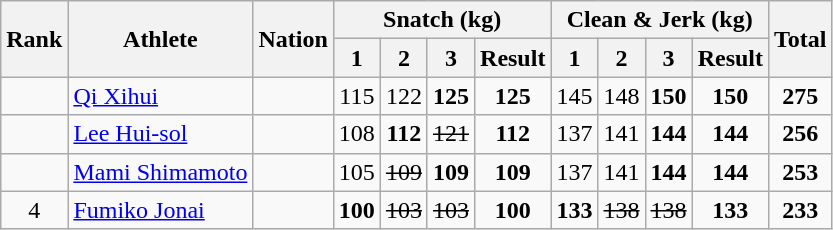<table class="wikitable sortable" style="text-align:center;">
<tr>
<th rowspan=2>Rank</th>
<th rowspan=2>Athlete</th>
<th rowspan=2>Nation</th>
<th colspan=4>Snatch (kg)</th>
<th colspan=4>Clean & Jerk (kg)</th>
<th rowspan=2>Total</th>
</tr>
<tr>
<th>1</th>
<th>2</th>
<th>3</th>
<th>Result</th>
<th>1</th>
<th>2</th>
<th>3</th>
<th>Result</th>
</tr>
<tr>
<td></td>
<td align=left><a href='#'>Qi Xihui</a></td>
<td align=left></td>
<td>115</td>
<td>122</td>
<td><strong>125</strong></td>
<td><strong>125</strong></td>
<td>145</td>
<td>148</td>
<td><strong>150</strong></td>
<td><strong>150</strong></td>
<td><strong>275</strong></td>
</tr>
<tr>
<td></td>
<td align=left><a href='#'>Lee Hui-sol</a></td>
<td align=left></td>
<td>108</td>
<td><strong>112</strong></td>
<td><s>121</s></td>
<td><strong>112</strong></td>
<td>137</td>
<td>141</td>
<td><strong>144</strong></td>
<td><strong>144</strong></td>
<td><strong>256</strong></td>
</tr>
<tr>
<td></td>
<td align=left><a href='#'>Mami Shimamoto</a></td>
<td align=left></td>
<td>105</td>
<td><s>109</s></td>
<td><strong>109</strong></td>
<td><strong>109</strong></td>
<td>137</td>
<td>141</td>
<td><strong>144</strong></td>
<td><strong>144</strong></td>
<td><strong>253</strong></td>
</tr>
<tr>
<td>4</td>
<td align=left><a href='#'>Fumiko Jonai</a></td>
<td align=left></td>
<td><strong>100</strong></td>
<td><s>103</s></td>
<td><s>103</s></td>
<td><strong>100</strong></td>
<td><strong>133</strong></td>
<td><s>138</s></td>
<td><s>138</s></td>
<td><strong>133</strong></td>
<td><strong>233</strong></td>
</tr>
</table>
